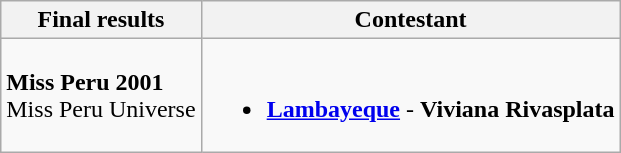<table class="wikitable sortable">
<tr>
<th>Final results</th>
<th>Contestant</th>
</tr>
<tr>
<td><strong>Miss Peru 2001</strong><br>Miss Peru Universe</td>
<td><br><ul><li> <strong><a href='#'>Lambayeque</a></strong> - <strong>Viviana Rivasplata</strong></li></ul></td>
</tr>
</table>
